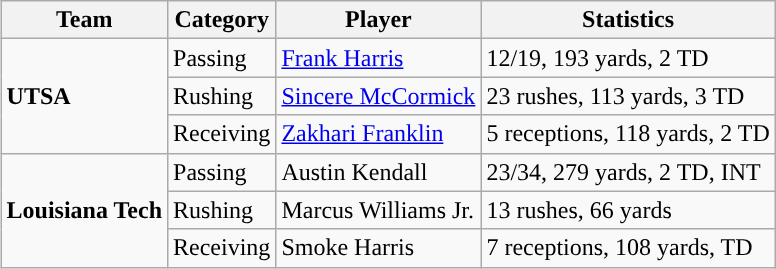<table class="wikitable" style="float: right;">
<tr>
<th>Team</th>
<th>Category</th>
<th>Player</th>
<th>Statistics</th>
</tr>
<tr>
<td rowspan=3><strong>UTSA</strong></td>
<td>Passing</td>
<td><a href='#'>Frank Harris</a></td>
<td>12/19, 193 yards, 2 TD</td>
</tr>
<tr>
<td>Rushing</td>
<td><a href='#'>Sincere McCormick</a></td>
<td>23 rushes, 113 yards, 3 TD</td>
</tr>
<tr>
<td>Receiving</td>
<td><a href='#'>Zakhari Franklin</a></td>
<td>5 receptions, 118 yards, 2 TD</td>
</tr>
<tr>
<td rowspan=3><strong>Louisiana Tech</strong></td>
<td>Passing</td>
<td>Austin Kendall</td>
<td>23/34, 279 yards, 2 TD, INT</td>
</tr>
<tr>
<td>Rushing</td>
<td>Marcus Williams Jr.</td>
<td>13 rushes, 66 yards</td>
</tr>
<tr>
<td>Receiving</td>
<td>Smoke Harris</td>
<td>7 receptions, 108 yards, TD</td>
</tr>
</table>
